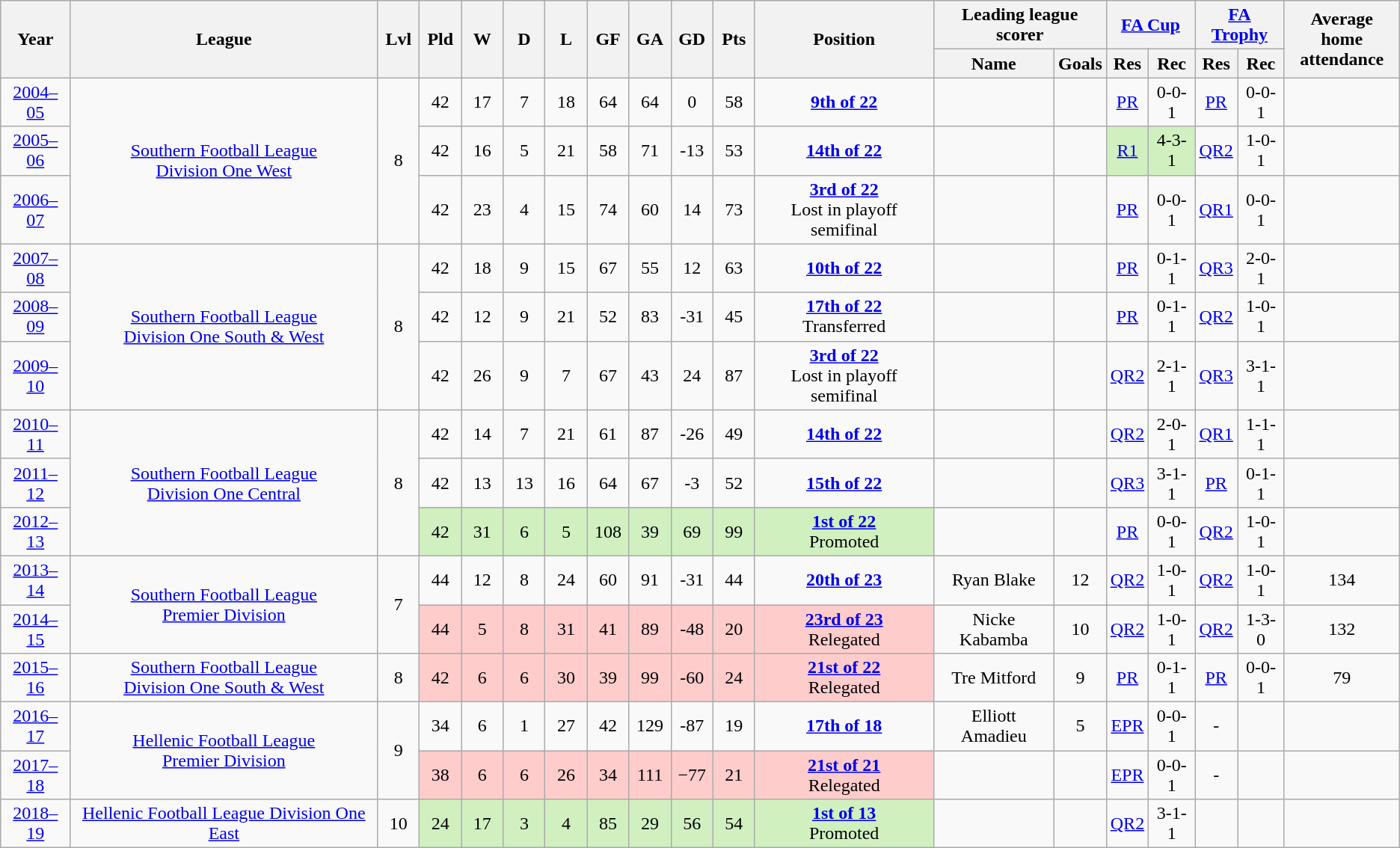<table class="wikitable" style="text-align:center">
<tr>
<th rowspan=2>Year</th>
<th rowspan=2>League</th>
<th rowspan=2 width=30>Lvl</th>
<th rowspan=2 width=30>Pld</th>
<th rowspan=2 width=30>W</th>
<th rowspan=2 width=30>D</th>
<th rowspan=2 width=30>L</th>
<th rowspan=2 width=30>GF</th>
<th rowspan=2 width=30>GA</th>
<th rowspan=2 width=30>GD</th>
<th rowspan=2 width=30>Pts</th>
<th rowspan=2>Position</th>
<th colspan=2>Leading league scorer</th>
<th colspan=2><a href='#'>FA Cup</a></th>
<th colspan=2><a href='#'>FA Trophy</a></th>
<th rowspan=2>Average home<br>attendance</th>
</tr>
<tr>
<th>Name</th>
<th>Goals</th>
<th>Res</th>
<th>Rec</th>
<th>Res</th>
<th>Rec</th>
</tr>
<tr>
<td><a href='#'>2004–05</a></td>
<td rowspan=3><a href='#'>Southern Football League<br>Division One West</a></td>
<td rowspan=3>8</td>
<td>42</td>
<td>17</td>
<td>7</td>
<td>18</td>
<td>64</td>
<td>64</td>
<td>0</td>
<td>58</td>
<td><strong><a href='#'>9th of 22</a></strong></td>
<td></td>
<td></td>
<td><a href='#'>PR</a></td>
<td>0-0-1</td>
<td><a href='#'>PR</a></td>
<td>0-0-1</td>
<td></td>
</tr>
<tr>
<td><a href='#'>2005–06</a></td>
<td>42</td>
<td>16</td>
<td>5</td>
<td>21</td>
<td>58</td>
<td>71</td>
<td>-13</td>
<td>53</td>
<td><strong><a href='#'>14th of 22</a></strong></td>
<td></td>
<td></td>
<td bgcolor="#D0F0C0"><a href='#'>R1</a></td>
<td bgcolor="#D0F0C0">4-3-1</td>
<td><a href='#'>QR2</a></td>
<td>1-0-1</td>
<td></td>
</tr>
<tr>
<td><a href='#'>2006–07</a></td>
<td>42</td>
<td>23</td>
<td>4</td>
<td>15</td>
<td>74</td>
<td>60</td>
<td>14</td>
<td>73</td>
<td><strong><a href='#'>3rd of 22</a></strong><br>Lost in playoff semifinal</td>
<td></td>
<td></td>
<td><a href='#'>PR</a></td>
<td>0-0-1</td>
<td><a href='#'>QR1</a></td>
<td>0-0-1</td>
<td></td>
</tr>
<tr>
<td><a href='#'>2007–08</a></td>
<td rowspan=3><a href='#'>Southern Football League<br>Division One South & West</a></td>
<td rowspan=3>8</td>
<td>42</td>
<td>18</td>
<td>9</td>
<td>15</td>
<td>67</td>
<td>55</td>
<td>12</td>
<td>63</td>
<td><strong><a href='#'>10th of 22</a></strong></td>
<td></td>
<td></td>
<td><a href='#'>PR</a></td>
<td>0-1-1</td>
<td><a href='#'>QR3</a></td>
<td>2-0-1</td>
<td></td>
</tr>
<tr>
<td><a href='#'>2008–09</a></td>
<td>42</td>
<td>12</td>
<td>9</td>
<td>21</td>
<td>52</td>
<td>83</td>
<td>-31</td>
<td>45</td>
<td><strong><a href='#'>17th of 22</a></strong><br>Transferred</td>
<td></td>
<td></td>
<td><a href='#'>PR</a></td>
<td>0-1-1</td>
<td><a href='#'>QR2</a></td>
<td>1-0-1</td>
<td></td>
</tr>
<tr>
<td><a href='#'>2009–10</a></td>
<td>42</td>
<td>26</td>
<td>9</td>
<td>7</td>
<td>67</td>
<td>43</td>
<td>24</td>
<td>87</td>
<td><strong><a href='#'>3rd of 22</a></strong><br>Lost in playoff semifinal</td>
<td></td>
<td></td>
<td><a href='#'>QR2</a></td>
<td>2-1-1</td>
<td><a href='#'>QR3</a></td>
<td>3-1-1</td>
<td></td>
</tr>
<tr>
<td><a href='#'>2010–11</a></td>
<td rowspan=3><a href='#'>Southern Football League<br>Division One Central</a></td>
<td rowspan=3>8</td>
<td>42</td>
<td>14</td>
<td>7</td>
<td>21</td>
<td>61</td>
<td>87</td>
<td>-26</td>
<td>49</td>
<td><strong><a href='#'>14th of 22</a></strong></td>
<td></td>
<td></td>
<td><a href='#'>QR2</a></td>
<td>2-0-1</td>
<td><a href='#'>QR1</a></td>
<td>1-1-1</td>
<td></td>
</tr>
<tr>
<td><a href='#'>2011–12</a></td>
<td>42</td>
<td>13</td>
<td>13</td>
<td>16</td>
<td>64</td>
<td>67</td>
<td>-3</td>
<td>52</td>
<td><strong><a href='#'>15th of 22</a></strong></td>
<td></td>
<td></td>
<td><a href='#'>QR3</a></td>
<td>3-1-1</td>
<td><a href='#'>PR</a></td>
<td>0-1-1</td>
<td></td>
</tr>
<tr>
<td><a href='#'>2012–13</a></td>
<td bgcolor="#D0F0C0">42</td>
<td bgcolor="#D0F0C0">31</td>
<td bgcolor="#D0F0C0">6</td>
<td bgcolor="#D0F0C0">5</td>
<td bgcolor="#D0F0C0">108</td>
<td bgcolor="#D0F0C0">39</td>
<td bgcolor="#D0F0C0">69</td>
<td bgcolor="#D0F0C0">99</td>
<td bgcolor="#D0F0C0"><strong><a href='#'>1st of 22</a></strong><br>Promoted</td>
<td></td>
<td></td>
<td><a href='#'>PR</a></td>
<td>0-0-1</td>
<td><a href='#'>QR2</a></td>
<td>1-0-1</td>
<td></td>
</tr>
<tr>
<td><a href='#'>2013–14</a></td>
<td rowspan=2><a href='#'>Southern Football League<br>Premier Division</a></td>
<td rowspan=2>7</td>
<td>44</td>
<td>12</td>
<td>8</td>
<td>24</td>
<td>60</td>
<td>91</td>
<td>-31</td>
<td>44</td>
<td><strong><a href='#'>20th of 23</a></strong></td>
<td>Ryan Blake</td>
<td>12</td>
<td><a href='#'>QR2</a></td>
<td>1-0-1</td>
<td><a href='#'>QR2</a></td>
<td>1-0-1</td>
<td>134</td>
</tr>
<tr>
<td><a href='#'>2014–15</a></td>
<td bgcolor="#FFCCCC">44</td>
<td bgcolor="#FFCCCC">5</td>
<td bgcolor="#FFCCCC">8</td>
<td bgcolor="#FFCCCC">31</td>
<td bgcolor="#FFCCCC">41</td>
<td bgcolor="#FFCCCC">89</td>
<td bgcolor="#FFCCCC">-48</td>
<td bgcolor="#FFCCCC">20</td>
<td bgcolor="#FFCCCC"><strong><a href='#'>23rd of 23</a></strong><br>Relegated</td>
<td>Nicke Kabamba</td>
<td>10</td>
<td><a href='#'>QR2</a></td>
<td>1-0-1</td>
<td><a href='#'>QR2</a></td>
<td>1-3-0</td>
<td>132</td>
</tr>
<tr>
<td><a href='#'>2015–16</a></td>
<td><a href='#'>Southern Football League<br>Division One South & West</a></td>
<td>8</td>
<td bgcolor="#FFCCCC">42</td>
<td bgcolor="#FFCCCC">6</td>
<td bgcolor="#FFCCCC">6</td>
<td bgcolor="#FFCCCC">30</td>
<td bgcolor="#FFCCCC">39</td>
<td bgcolor="#FFCCCC">99</td>
<td bgcolor="#FFCCCC">-60</td>
<td bgcolor="#FFCCCC">24</td>
<td bgcolor="#FFCCCC"><strong><a href='#'>21st of 22</a></strong><br>Relegated</td>
<td>Tre Mitford</td>
<td>9</td>
<td><a href='#'>PR</a></td>
<td>0-1-1</td>
<td><a href='#'>PR</a></td>
<td>0-0-1</td>
<td>79</td>
</tr>
<tr>
<td><a href='#'>2016–17</a></td>
<td rowspan=2><a href='#'>Hellenic Football League<br>Premier Division</a></td>
<td rowspan=2>9</td>
<td>34</td>
<td>6</td>
<td>1</td>
<td>27</td>
<td>42</td>
<td>129</td>
<td>-87</td>
<td>19</td>
<td><strong><a href='#'>17th of 18</a></strong></td>
<td>Elliott Amadieu</td>
<td>5</td>
<td><a href='#'>EPR</a></td>
<td>0-0-1</td>
<td>-</td>
<td></td>
<td></td>
</tr>
<tr>
<td><a href='#'>2017–18</a></td>
<td bgcolor="#FFCCCC">38</td>
<td bgcolor="#FFCCCC">6</td>
<td bgcolor="#FFCCCC">6</td>
<td bgcolor="#FFCCCC">26</td>
<td bgcolor="#FFCCCC">34</td>
<td bgcolor="#FFCCCC">111</td>
<td bgcolor="#FFCCCC">−77</td>
<td bgcolor="#FFCCCC">21</td>
<td bgcolor="#FFCCCC"><strong><a href='#'>21st of 21</a></strong><br>Relegated</td>
<td></td>
<td></td>
<td><a href='#'>EPR</a></td>
<td>0-0-1</td>
<td>-</td>
<td></td>
<td></td>
</tr>
<tr>
<td><a href='#'>2018–19</a></td>
<td><a href='#'>Hellenic Football League Division One East</a></td>
<td>10</td>
<td bgcolor="#D0F0C0">24</td>
<td bgcolor="#D0F0C0">17</td>
<td bgcolor="#D0F0C0">3</td>
<td bgcolor="#D0F0C0">4</td>
<td bgcolor="#D0F0C0">85</td>
<td bgcolor="#D0F0C0">29</td>
<td bgcolor="#D0F0C0">56</td>
<td bgcolor="#D0F0C0">54</td>
<td bgcolor="#D0F0C0"><strong><a href='#'>1st of 13</a></strong><br>Promoted</td>
<td></td>
<td></td>
<td><a href='#'>QR2</a></td>
<td>3-1-1</td>
<td></td>
<td></td>
<td></td>
</tr>
</table>
